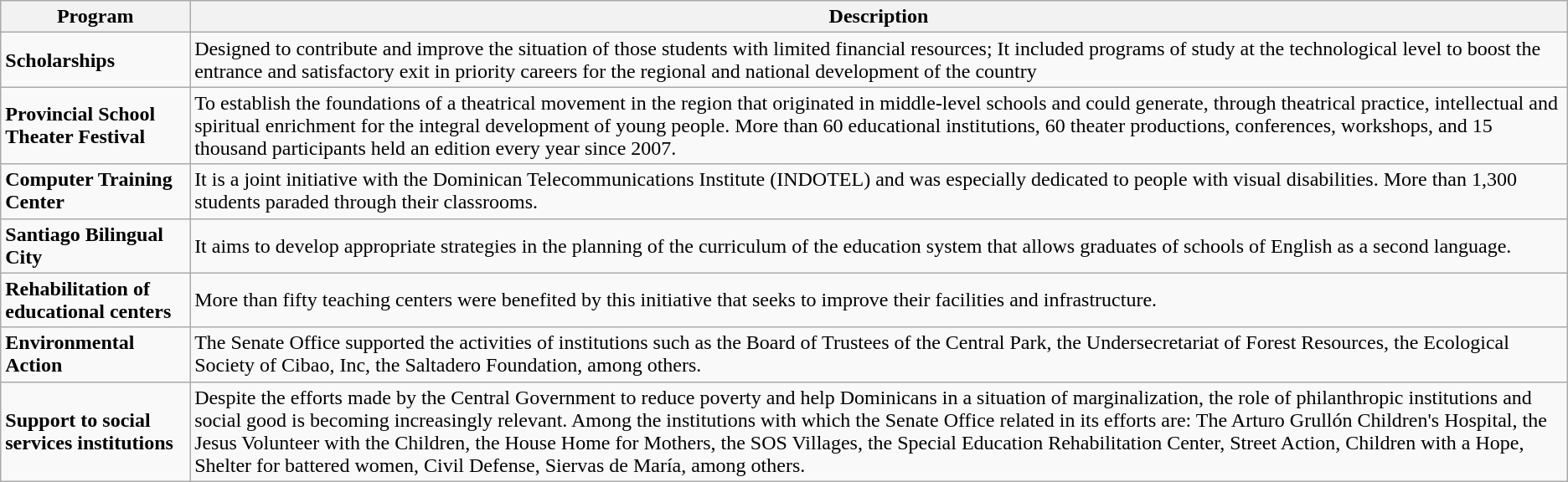<table class="wikitable">
<tr>
<th>Program</th>
<th>Description</th>
</tr>
<tr>
<td><strong>Scholarships</strong></td>
<td>Designed to contribute and improve the situation of those students with limited financial resources; It included programs of study at the technological level to boost the entrance and satisfactory exit in priority careers for the regional and national development of the country</td>
</tr>
<tr>
<td><strong>Provincial School Theater Festival</strong></td>
<td>To establish the foundations of a theatrical movement in the region that originated in middle-level schools and could generate, through theatrical practice, intellectual and spiritual enrichment for the integral development of young people. More than 60 educational institutions, 60 theater productions, conferences, workshops, and 15 thousand participants held an edition every year since 2007.</td>
</tr>
<tr>
<td><strong>Computer Training Center</strong></td>
<td>It is a joint initiative with the Dominican Telecommunications Institute (INDOTEL) and was especially dedicated to people with visual disabilities. More than 1,300 students paraded through their classrooms.</td>
</tr>
<tr>
<td><strong>Santiago Bilingual City</strong></td>
<td>It aims to develop appropriate strategies in the planning of the curriculum of the education system that allows graduates of schools of English as a second language.</td>
</tr>
<tr>
<td><strong>Rehabilitation of educational centers</strong></td>
<td>More than fifty teaching centers were benefited by this initiative that seeks to improve their facilities and infrastructure.</td>
</tr>
<tr>
<td><strong>Environmental Action</strong></td>
<td>The Senate Office supported the activities of institutions such as the Board of Trustees of the Central Park, the Undersecretariat of Forest Resources, the Ecological Society of Cibao, Inc, the Saltadero Foundation, among others.</td>
</tr>
<tr>
<td><strong>Support to social services institutions</strong></td>
<td>Despite the efforts made by the Central Government to reduce poverty and help Dominicans in a situation of marginalization, the role of philanthropic institutions and social good is becoming increasingly relevant. Among the institutions with which the Senate Office related in its efforts are: The Arturo Grullón Children's Hospital, the Jesus Volunteer with the Children, the House Home for Mothers, the SOS Villages, the Special Education Rehabilitation Center, Street Action, Children with a Hope, Shelter for battered women, Civil Defense, Siervas de María, among others.</td>
</tr>
</table>
